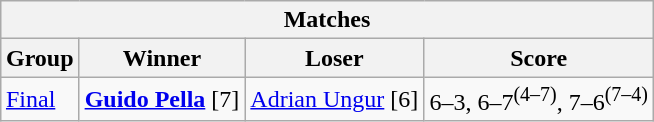<table class="wikitable collapsible uncollapsed" border=1 style="margin:1em auto;">
<tr>
<th colspan=4><strong>Matches</strong></th>
</tr>
<tr>
<th>Group</th>
<th>Winner</th>
<th>Loser</th>
<th>Score</th>
</tr>
<tr>
<td><a href='#'>Final</a></td>
<td> <strong><a href='#'>Guido Pella</a></strong> [7]</td>
<td> <a href='#'>Adrian Ungur</a> [6]</td>
<td>6–3, 6–7<sup>(4–7)</sup>, 7–6<sup>(7–4)</sup></td>
</tr>
</table>
